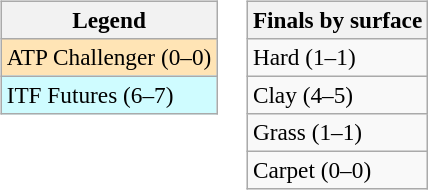<table>
<tr valign=top>
<td><br><table class=wikitable style=font-size:97%>
<tr>
<th>Legend</th>
</tr>
<tr bgcolor=moccasin>
<td>ATP Challenger (0–0)</td>
</tr>
<tr bgcolor=cffcff>
<td>ITF Futures (6–7)</td>
</tr>
</table>
</td>
<td><br><table class=wikitable style=font-size:97%>
<tr>
<th>Finals by surface</th>
</tr>
<tr>
<td>Hard (1–1)</td>
</tr>
<tr>
<td>Clay (4–5)</td>
</tr>
<tr>
<td>Grass (1–1)</td>
</tr>
<tr>
<td>Carpet (0–0)</td>
</tr>
</table>
</td>
</tr>
</table>
